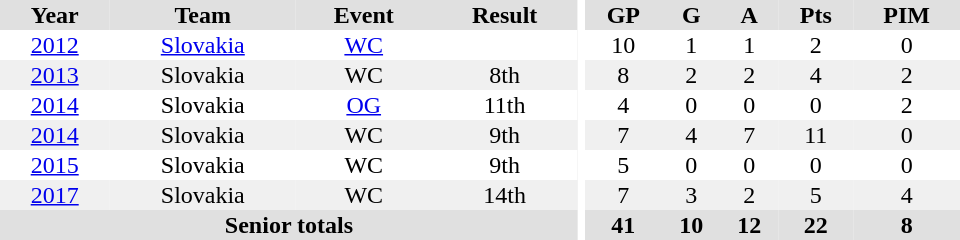<table border="0" cellpadding="1" cellspacing="0" ID="Table3" style="text-align:center; width:40em">
<tr ALIGN="center" bgcolor="#e0e0e0">
<th>Year</th>
<th>Team</th>
<th>Event</th>
<th>Result</th>
<th rowspan="99" bgcolor="#ffffff"></th>
<th>GP</th>
<th>G</th>
<th>A</th>
<th>Pts</th>
<th>PIM</th>
</tr>
<tr>
<td><a href='#'>2012</a></td>
<td><a href='#'>Slovakia</a></td>
<td><a href='#'>WC</a></td>
<td></td>
<td>10</td>
<td>1</td>
<td>1</td>
<td>2</td>
<td>0</td>
</tr>
<tr bgcolor="#f0f0f0">
<td><a href='#'>2013</a></td>
<td>Slovakia</td>
<td>WC</td>
<td>8th</td>
<td>8</td>
<td>2</td>
<td>2</td>
<td>4</td>
<td>2</td>
</tr>
<tr>
<td><a href='#'>2014</a></td>
<td>Slovakia</td>
<td><a href='#'>OG</a></td>
<td>11th</td>
<td>4</td>
<td>0</td>
<td>0</td>
<td>0</td>
<td>2</td>
</tr>
<tr bgcolor="#f0f0f0">
<td><a href='#'>2014</a></td>
<td>Slovakia</td>
<td>WC</td>
<td>9th</td>
<td>7</td>
<td>4</td>
<td>7</td>
<td>11</td>
<td>0</td>
</tr>
<tr>
<td><a href='#'>2015</a></td>
<td>Slovakia</td>
<td>WC</td>
<td>9th</td>
<td>5</td>
<td>0</td>
<td>0</td>
<td>0</td>
<td>0</td>
</tr>
<tr bgcolor="#f0f0f0">
<td><a href='#'>2017</a></td>
<td>Slovakia</td>
<td>WC</td>
<td>14th</td>
<td>7</td>
<td>3</td>
<td>2</td>
<td>5</td>
<td>4</td>
</tr>
<tr bgcolor="#e0e0e0">
<th colspan=4>Senior totals</th>
<th>41</th>
<th>10</th>
<th>12</th>
<th>22</th>
<th>8</th>
</tr>
</table>
